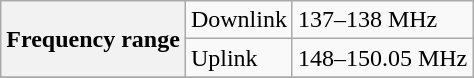<table class="wikitable">
<tr>
<th rowspan="2">Frequency range</th>
<td>Downlink</td>
<td>137–138 MHz</td>
</tr>
<tr>
<td>Uplink</td>
<td>148–150.05 MHz</td>
</tr>
<tr>
</tr>
</table>
